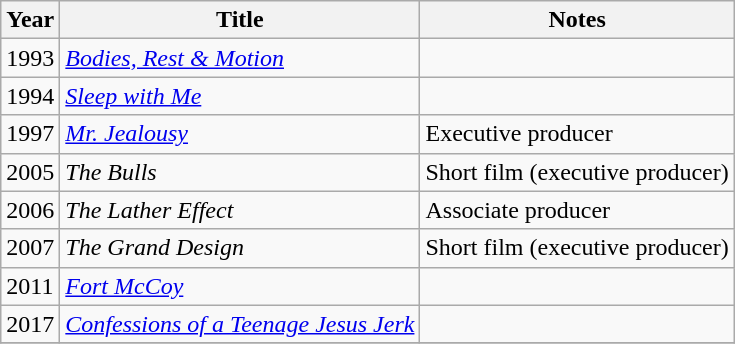<table class="wikitable sortable">
<tr>
<th>Year</th>
<th>Title</th>
<th scope="col" class="unsortable">Notes</th>
</tr>
<tr>
<td>1993</td>
<td><em><a href='#'>Bodies, Rest & Motion</a></em></td>
<td></td>
</tr>
<tr>
<td>1994</td>
<td><em><a href='#'>Sleep with Me</a></em></td>
<td></td>
</tr>
<tr>
<td>1997</td>
<td><em><a href='#'>Mr. Jealousy</a></em></td>
<td>Executive producer</td>
</tr>
<tr>
<td>2005</td>
<td><em>The Bulls</em></td>
<td>Short film (executive producer)</td>
</tr>
<tr>
<td>2006</td>
<td><em>The Lather Effect</em></td>
<td>Associate producer</td>
</tr>
<tr>
<td>2007</td>
<td><em>The Grand Design</em></td>
<td>Short film (executive producer)</td>
</tr>
<tr>
<td>2011</td>
<td><em><a href='#'>Fort McCoy</a></em></td>
<td></td>
</tr>
<tr>
<td>2017</td>
<td><em><a href='#'>Confessions of a Teenage Jesus Jerk</a></em></td>
<td></td>
</tr>
<tr>
</tr>
</table>
